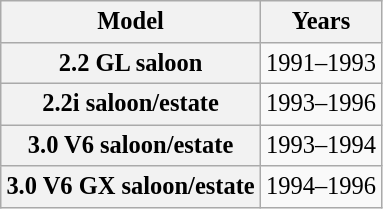<table class="wikitable" style="text-align:center; font-size:102%;">
<tr>
<th>Model</th>
<th>Years</th>
</tr>
<tr>
<th>2.2 GL saloon</th>
<td>1991–1993</td>
</tr>
<tr>
<th>2.2i saloon/estate</th>
<td>1993–1996</td>
</tr>
<tr>
<th>3.0 V6 saloon/estate</th>
<td>1993–1994</td>
</tr>
<tr>
<th>3.0 V6 GX saloon/estate</th>
<td>1994–1996</td>
</tr>
</table>
